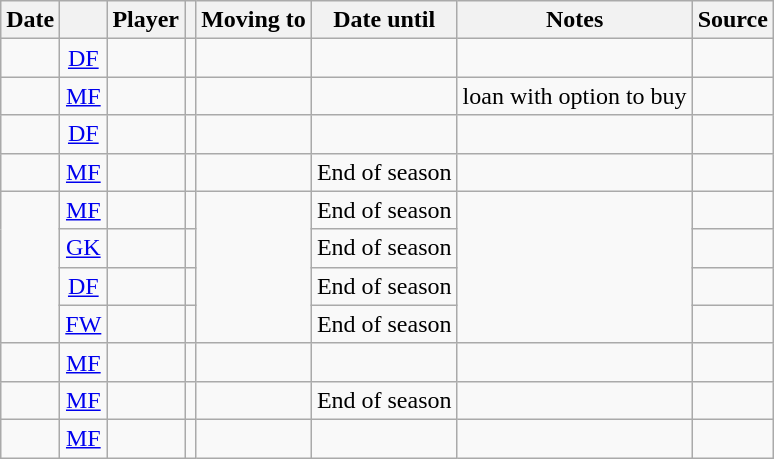<table class="wikitable sortable">
<tr>
<th scope=col>Date</th>
<th scope=col></th>
<th scope=col>Player</th>
<th scope=col></th>
<th scope=col>Moving to</th>
<th scope=col class="unsortable">Date until</th>
<th scope=col class="unsortable">Notes</th>
<th scope=col>Source</th>
</tr>
<tr>
<td></td>
<td align="center"><a href='#'>DF</a></td>
<td></td>
<td align="center"></td>
<td></td>
<td align="center"></td>
<td align="center"></td>
<td></td>
</tr>
<tr>
<td></td>
<td align="center"><a href='#'>MF</a></td>
<td></td>
<td align="center"></td>
<td></td>
<td align="center"></td>
<td align="center">loan with option to buy</td>
<td></td>
</tr>
<tr>
<td></td>
<td align="center"><a href='#'>DF</a></td>
<td></td>
<td align="center"></td>
<td></td>
<td align="center"></td>
<td align="center"></td>
<td></td>
</tr>
<tr>
<td></td>
<td align="center"><a href='#'>MF</a></td>
<td></td>
<td align="center"></td>
<td></td>
<td align="center">End of season</td>
<td align="center"></td>
<td></td>
</tr>
<tr>
<td rowspan="4"></td>
<td align="center"><a href='#'>MF</a></td>
<td></td>
<td align="center"></td>
<td rowspan="4"></td>
<td align="center">End of season</td>
<td rowspan="4" align="center"></td>
<td></td>
</tr>
<tr>
<td align="center"><a href='#'>GK</a></td>
<td></td>
<td align="center"></td>
<td>End of season</td>
<td></td>
</tr>
<tr>
<td align="center"><a href='#'>DF</a></td>
<td></td>
<td align="center"></td>
<td>End of season</td>
<td></td>
</tr>
<tr>
<td align="center"><a href='#'>FW</a></td>
<td></td>
<td align="center"></td>
<td>End of season</td>
<td></td>
</tr>
<tr>
<td></td>
<td align="center"><a href='#'>MF</a></td>
<td></td>
<td align="center"></td>
<td></td>
<td align="center"></td>
<td align="center"></td>
<td></td>
</tr>
<tr>
<td></td>
<td align="center"><a href='#'>MF</a></td>
<td></td>
<td align="center"></td>
<td></td>
<td align="center">End of season</td>
<td align="center"></td>
<td></td>
</tr>
<tr>
<td></td>
<td align="center"><a href='#'>MF</a></td>
<td></td>
<td align="center"></td>
<td></td>
<td align="center"></td>
<td align="center"></td>
<td></td>
</tr>
</table>
